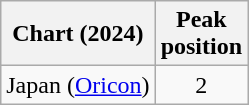<table class="wikitable sortable plainrowheaders">
<tr>
<th scope="col">Chart (2024)</th>
<th scope="col">Peak<br>position</th>
</tr>
<tr>
<td>Japan (<a href='#'>Oricon</a>)</td>
<td style="text-align:center;">2</td>
</tr>
</table>
